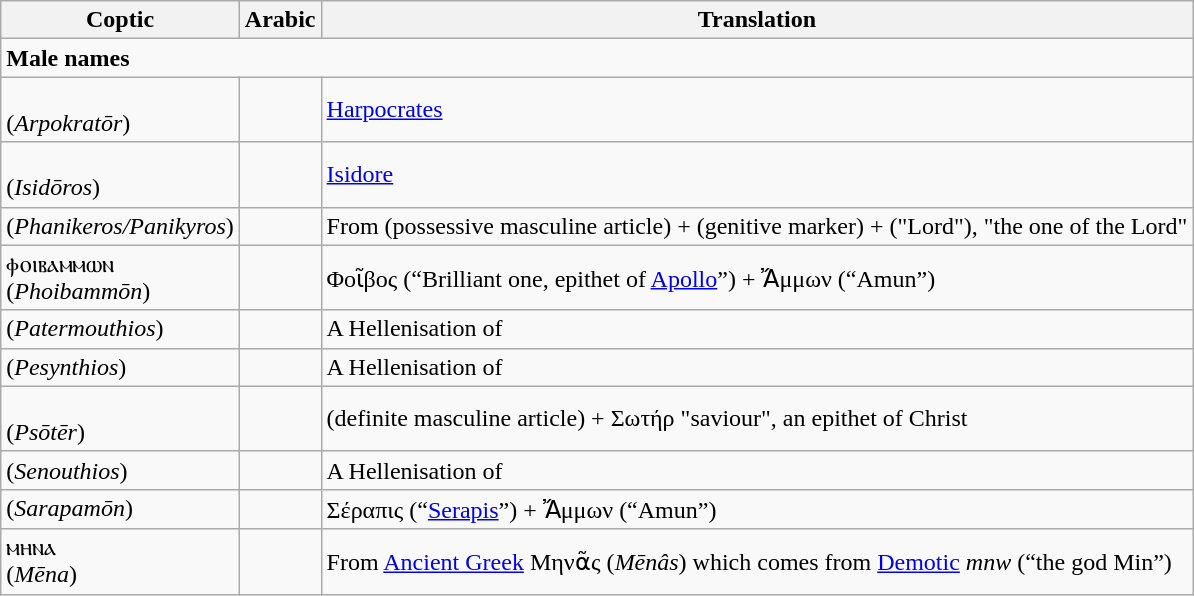<table class="wikitable">
<tr>
<th>Coptic</th>
<th>Arabic</th>
<th>Translation</th>
</tr>
<tr>
<td colspan="3"><strong>Male names</strong></td>
</tr>
<tr>
<td><br>(<em>Arpokratōr</em>)</td>
<td></td>
<td><a href='#'>Harpocrates</a></td>
</tr>
<tr>
<td><br>(<em>Isidōros</em>)</td>
<td></td>
<td><a href='#'>Isidore</a></td>
</tr>
<tr>
<td>(<em>Phanikeros/Panikyros</em>)</td>
<td></td>
<td>From  (possessive masculine article) +  (genitive marker) +  ("Lord"), "the one of the Lord"</td>
</tr>
<tr>
<td>ⲫⲟⲓⲃⲁⲙⲙⲱⲛ<br>(<em>Phoibammōn</em>)</td>
<td></td>
<td>Φοῖβος (“Brilliant one, epithet of <a href='#'>Apollo</a>”) + Ἄμμων (“Amun”)</td>
</tr>
<tr>
<td> (<em>Patermouthios</em>)</td>
<td></td>
<td>A Hellenisation of </td>
</tr>
<tr>
<td> (<em>Pesynthios</em>)</td>
<td></td>
<td>A Hellenisation of </td>
</tr>
<tr>
<td><br>(<em>Psōtēr</em>)</td>
<td></td>
<td> (definite masculine article) + Σωτήρ  "saviour", an epithet of Christ</td>
</tr>
<tr>
<td> (<em>Senouthios</em>)</td>
<td></td>
<td>A Hellenisation of </td>
</tr>
<tr>
<td> (<em>Sarapamōn</em>)</td>
<td></td>
<td>Σέραπις (“<a href='#'>Serapis</a>”) + Ἄμμων (“Amun”)</td>
</tr>
<tr>
<td>ⲙⲏⲛⲁ<br>(<em>Mēna</em>)</td>
<td></td>
<td>From <a href='#'>Ancient Greek</a> Μηνᾶς (<em>Mēnâs</em>) which comes from <a href='#'>Demotic</a> <em>mnw</em> (“the god Min”)</td>
</tr>
</table>
